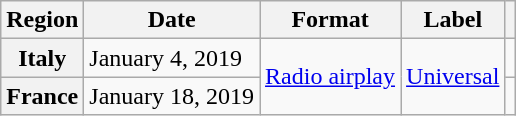<table class="wikitable plainrowheaders">
<tr>
<th scope="col">Region</th>
<th scope="col">Date</th>
<th scope="col">Format</th>
<th scope="col">Label</th>
<th scope="col"></th>
</tr>
<tr>
<th scope="row">Italy</th>
<td>January 4, 2019</td>
<td rowspan="2"><a href='#'>Radio airplay</a></td>
<td rowspan="2"><a href='#'>Universal</a></td>
<td style="text-align:center"></td>
</tr>
<tr>
<th scope="row">France</th>
<td>January 18, 2019</td>
<td style="text-align:center"></td>
</tr>
</table>
